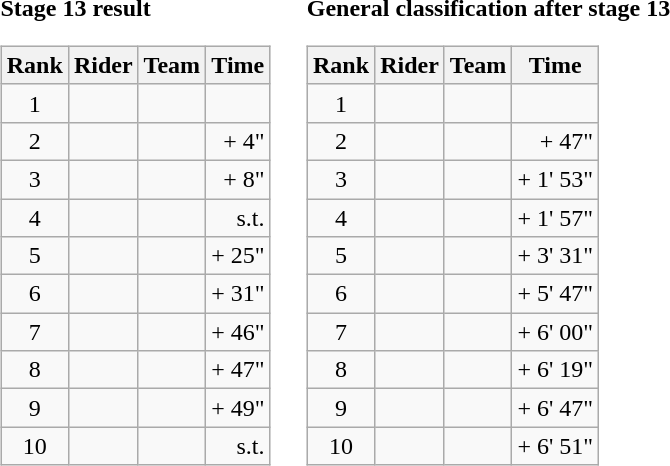<table>
<tr>
<td><strong>Stage 13 result</strong><br><table class="wikitable">
<tr>
<th scope="col">Rank</th>
<th scope="col">Rider</th>
<th scope="col">Team</th>
<th scope="col">Time</th>
</tr>
<tr>
<td style="text-align:center;">1</td>
<td></td>
<td></td>
<td style="text-align:right;"></td>
</tr>
<tr>
<td style="text-align:center;">2</td>
<td></td>
<td></td>
<td style="text-align:right;">+ 4"</td>
</tr>
<tr>
<td style="text-align:center;">3</td>
<td></td>
<td></td>
<td style="text-align:right;">+ 8"</td>
</tr>
<tr>
<td style="text-align:center;">4</td>
<td></td>
<td></td>
<td style="text-align:right;">s.t.</td>
</tr>
<tr>
<td style="text-align:center;">5</td>
<td></td>
<td></td>
<td style="text-align:right;">+ 25"</td>
</tr>
<tr>
<td style="text-align:center;">6</td>
<td></td>
<td></td>
<td style="text-align:right;">+ 31"</td>
</tr>
<tr>
<td style="text-align:center;">7</td>
<td></td>
<td></td>
<td style="text-align:right;">+ 46"</td>
</tr>
<tr>
<td style="text-align:center;">8</td>
<td></td>
<td></td>
<td style="text-align:right;">+ 47"</td>
</tr>
<tr>
<td style="text-align:center;">9</td>
<td></td>
<td></td>
<td style="text-align:right;">+ 49"</td>
</tr>
<tr>
<td style="text-align:center;">10</td>
<td></td>
<td></td>
<td style="text-align:right;">s.t.</td>
</tr>
</table>
</td>
<td></td>
<td><strong>General classification after stage 13</strong><br><table class="wikitable">
<tr>
<th scope="col">Rank</th>
<th scope="col">Rider</th>
<th scope="col">Team</th>
<th scope="col">Time</th>
</tr>
<tr>
<td style="text-align:center;">1</td>
<td></td>
<td></td>
<td style="text-align:right;"></td>
</tr>
<tr>
<td style="text-align:center;">2</td>
<td></td>
<td></td>
<td style="text-align:right;">+ 47"</td>
</tr>
<tr>
<td style="text-align:center;">3</td>
<td></td>
<td></td>
<td style="text-align:right;">+ 1' 53"</td>
</tr>
<tr>
<td style="text-align:center;">4</td>
<td></td>
<td></td>
<td style="text-align:right;">+ 1' 57"</td>
</tr>
<tr>
<td style="text-align:center;">5</td>
<td></td>
<td></td>
<td style="text-align:right;">+ 3' 31"</td>
</tr>
<tr>
<td style="text-align:center;">6</td>
<td></td>
<td></td>
<td style="text-align:right;">+ 5' 47"</td>
</tr>
<tr>
<td style="text-align:center;">7</td>
<td></td>
<td></td>
<td style="text-align:right;">+ 6' 00"</td>
</tr>
<tr>
<td style="text-align:center;">8</td>
<td></td>
<td></td>
<td style="text-align:right;">+ 6' 19"</td>
</tr>
<tr>
<td style="text-align:center;">9</td>
<td></td>
<td></td>
<td style="text-align:right;">+ 6' 47"</td>
</tr>
<tr>
<td style="text-align:center;">10</td>
<td></td>
<td></td>
<td style="text-align:right;">+ 6' 51"</td>
</tr>
</table>
</td>
</tr>
</table>
